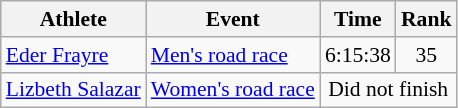<table class=wikitable style=font-size:90%;>
<tr>
<th>Athlete</th>
<th>Event</th>
<th>Time</th>
<th>Rank</th>
</tr>
<tr align=center>
<td align=left><a href='#'>Eder Frayre</a></td>
<td align=left><a href='#'>Men's road race</a></td>
<td>6:15:38</td>
<td>35</td>
</tr>
<tr align=center>
<td align=left><a href='#'>Lizbeth Salazar</a></td>
<td align=left><a href='#'>Women's road race</a></td>
<td colspan=2>Did not finish</td>
</tr>
</table>
